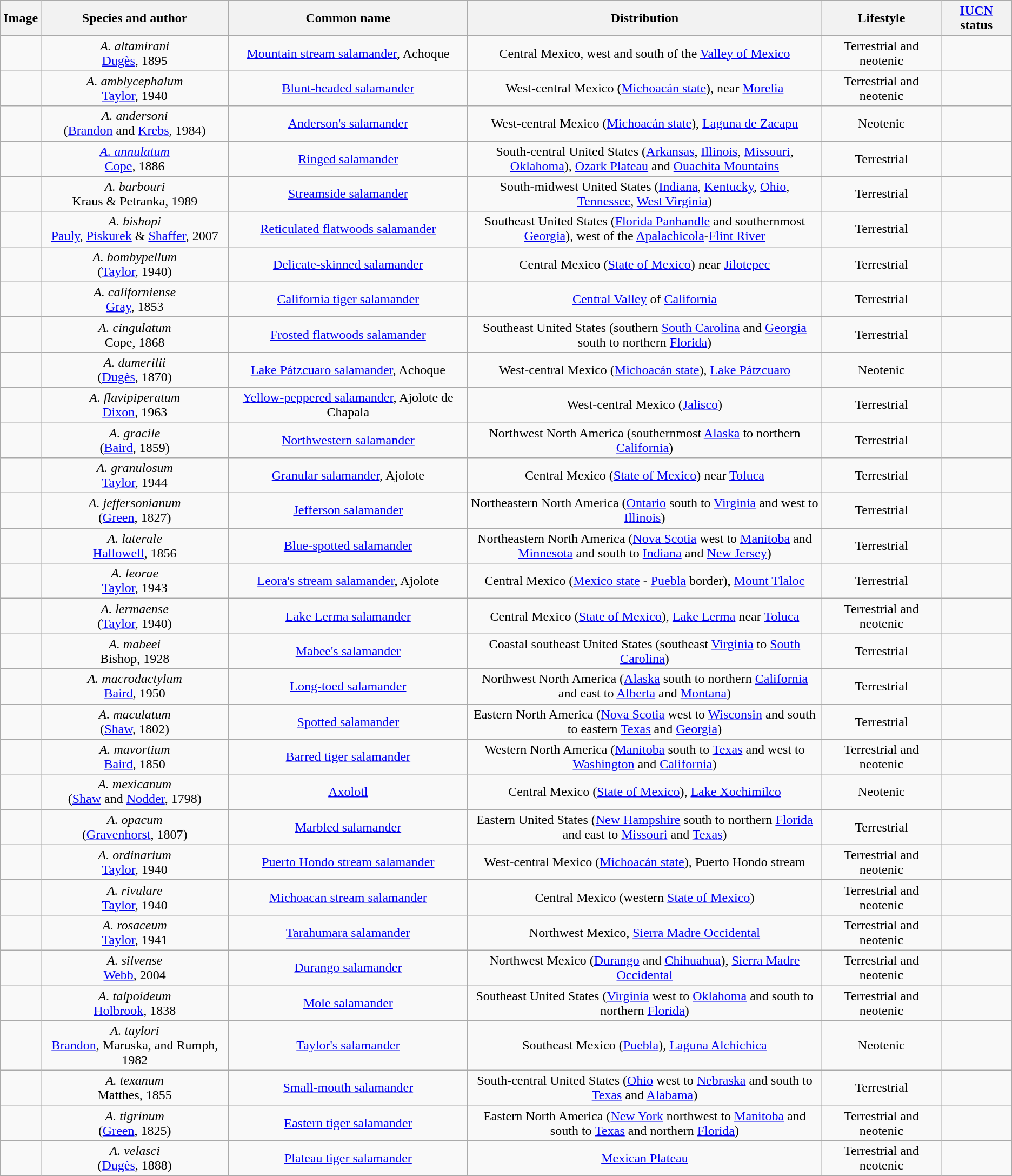<table cellspacing=0 cellpadding=5 border=1 class="wikitable mw-collapsible" style="text-align: center; border-collapse: collapse;">
<tr>
<th bgcolor="#f0f0f0">Image</th>
<th bgcolor="#f0f0f0">Species and author</th>
<th bgcolor="#f0f0f0">Common name</th>
<th bgcolor="#f0f0f0">Distribution</th>
<th bgcolor="#f0f0f0">Lifestyle</th>
<th bgcolor="#f0f0f0"><a href='#'>IUCN</a> status</th>
</tr>
<tr>
<td></td>
<td><em>A. altamirani</em><br><a href='#'>Dugès</a>, 1895</td>
<td><a href='#'>Mountain stream salamander</a>, Achoque</td>
<td style="width:35%">Central Mexico, west and south of the <a href='#'>Valley of Mexico</a></td>
<td>Terrestrial and neotenic</td>
<td></td>
</tr>
<tr>
<td></td>
<td><em>A. amblycephalum</em><br><a href='#'>Taylor</a>, 1940</td>
<td><a href='#'>Blunt-headed salamander</a></td>
<td>West-central Mexico (<a href='#'>Michoacán state</a>), near <a href='#'>Morelia</a></td>
<td>Terrestrial and neotenic</td>
<td></td>
</tr>
<tr>
<td></td>
<td><em>A. andersoni</em><br>(<a href='#'>Brandon</a> and <a href='#'>Krebs</a>, 1984)</td>
<td><a href='#'>Anderson's salamander</a></td>
<td>West-central Mexico (<a href='#'>Michoacán state</a>), <a href='#'>Laguna de Zacapu</a></td>
<td>Neotenic</td>
<td></td>
</tr>
<tr>
<td></td>
<td><em><a href='#'>A. annulatum</a></em><br><a href='#'>Cope</a>, 1886</td>
<td><a href='#'>Ringed salamander</a></td>
<td>South-central United States (<a href='#'>Arkansas</a>, <a href='#'>Illinois</a>, <a href='#'>Missouri</a>, <a href='#'>Oklahoma</a>), <a href='#'>Ozark Plateau</a> and <a href='#'>Ouachita Mountains</a></td>
<td>Terrestrial</td>
<td></td>
</tr>
<tr>
<td></td>
<td><em>A. barbouri</em><br>Kraus & Petranka, 1989</td>
<td><a href='#'>Streamside salamander</a></td>
<td>South-midwest United States (<a href='#'>Indiana</a>, <a href='#'>Kentucky</a>, <a href='#'>Ohio</a>, <a href='#'>Tennessee</a>, <a href='#'>West Virginia</a>)</td>
<td>Terrestrial</td>
<td></td>
</tr>
<tr>
<td></td>
<td><em>A. bishopi</em><br><a href='#'>Pauly</a>, <a href='#'>Piskurek</a> & <a href='#'>Shaffer</a>, 2007</td>
<td><a href='#'>Reticulated flatwoods salamander</a></td>
<td>Southeast United States (<a href='#'>Florida Panhandle</a> and southernmost <a href='#'>Georgia</a>), west of the <a href='#'>Apalachicola</a>-<a href='#'>Flint River</a></td>
<td>Terrestrial</td>
<td></td>
</tr>
<tr>
<td></td>
<td><em>A. bombypellum</em><br>(<a href='#'>Taylor</a>, 1940)</td>
<td><a href='#'>Delicate-skinned salamander</a></td>
<td>Central Mexico (<a href='#'>State of Mexico</a>) near <a href='#'>Jilotepec</a></td>
<td>Terrestrial</td>
<td></td>
</tr>
<tr>
<td></td>
<td><em>A. californiense</em><br><a href='#'>Gray</a>, 1853</td>
<td><a href='#'>California tiger salamander</a></td>
<td><a href='#'>Central Valley</a> of <a href='#'>California</a></td>
<td>Terrestrial</td>
<td></td>
</tr>
<tr>
<td></td>
<td><em>A. cingulatum</em><br>Cope, 1868</td>
<td><a href='#'>Frosted flatwoods salamander</a></td>
<td>Southeast United States (southern <a href='#'>South Carolina</a> and <a href='#'>Georgia</a> south to northern <a href='#'>Florida</a>)</td>
<td>Terrestrial</td>
<td></td>
</tr>
<tr>
<td></td>
<td><em>A. dumerilii</em><br>(<a href='#'>Dugès</a>, 1870)</td>
<td><a href='#'>Lake Pátzcuaro salamander</a>, Achoque</td>
<td>West-central Mexico (<a href='#'>Michoacán state</a>), <a href='#'>Lake Pátzcuaro</a></td>
<td>Neotenic</td>
<td></td>
</tr>
<tr>
<td></td>
<td><em>A. flavipiperatum</em><br><a href='#'>Dixon</a>, 1963</td>
<td><a href='#'>Yellow-peppered salamander</a>, Ajolote de Chapala</td>
<td>West-central Mexico (<a href='#'>Jalisco</a>)</td>
<td>Terrestrial</td>
<td></td>
</tr>
<tr>
<td></td>
<td><em>A. gracile</em><br>(<a href='#'>Baird</a>, 1859)</td>
<td><a href='#'>Northwestern salamander</a></td>
<td>Northwest North America (southernmost <a href='#'>Alaska</a> to northern <a href='#'>California</a>)</td>
<td>Terrestrial</td>
<td></td>
</tr>
<tr>
<td></td>
<td><em>A. granulosum</em><br><a href='#'>Taylor</a>, 1944</td>
<td><a href='#'>Granular salamander</a>, Ajolote</td>
<td>Central Mexico (<a href='#'>State of Mexico</a>) near <a href='#'>Toluca</a></td>
<td>Terrestrial</td>
<td></td>
</tr>
<tr>
<td></td>
<td><em>A. jeffersonianum</em><br>(<a href='#'>Green</a>, 1827)</td>
<td><a href='#'>Jefferson salamander</a></td>
<td>Northeastern North America (<a href='#'>Ontario</a> south to <a href='#'>Virginia</a> and west to <a href='#'>Illinois</a>)</td>
<td>Terrestrial</td>
<td></td>
</tr>
<tr>
<td></td>
<td><em>A. laterale</em><br><a href='#'>Hallowell</a>, 1856</td>
<td><a href='#'>Blue-spotted salamander</a></td>
<td>Northeastern North America (<a href='#'>Nova Scotia</a> west to <a href='#'>Manitoba</a> and <a href='#'>Minnesota</a> and south to <a href='#'>Indiana</a> and <a href='#'>New Jersey</a>)</td>
<td>Terrestrial</td>
<td></td>
</tr>
<tr>
<td></td>
<td><em>A. leorae</em><br><a href='#'>Taylor</a>, 1943</td>
<td><a href='#'>Leora's stream salamander</a>, Ajolote</td>
<td>Central Mexico (<a href='#'>Mexico state</a> - <a href='#'>Puebla</a> border), <a href='#'>Mount Tlaloc</a></td>
<td>Terrestrial</td>
<td></td>
</tr>
<tr>
<td></td>
<td><em>A. lermaense</em><br>(<a href='#'>Taylor</a>, 1940)</td>
<td><a href='#'>Lake Lerma salamander</a></td>
<td>Central Mexico (<a href='#'>State of Mexico</a>), <a href='#'>Lake Lerma</a> near <a href='#'>Toluca</a></td>
<td>Terrestrial and neotenic</td>
<td></td>
</tr>
<tr>
<td></td>
<td><em>A. mabeei</em><br>Bishop, 1928</td>
<td><a href='#'>Mabee's salamander</a></td>
<td>Coastal southeast United States (southeast <a href='#'>Virginia</a> to <a href='#'>South Carolina</a>)</td>
<td>Terrestrial</td>
<td></td>
</tr>
<tr>
<td></td>
<td><em>A. macrodactylum</em><br><a href='#'>Baird</a>, 1950</td>
<td><a href='#'>Long-toed salamander</a></td>
<td>Northwest North America (<a href='#'>Alaska</a> south to northern <a href='#'>California</a> and east to <a href='#'>Alberta</a> and <a href='#'>Montana</a>)</td>
<td>Terrestrial</td>
<td></td>
</tr>
<tr>
<td></td>
<td><em>A. maculatum</em><br>(<a href='#'>Shaw</a>, 1802)</td>
<td><a href='#'>Spotted salamander</a></td>
<td>Eastern North America (<a href='#'>Nova Scotia</a> west to <a href='#'>Wisconsin</a> and south to eastern <a href='#'>Texas</a> and <a href='#'>Georgia</a>)</td>
<td>Terrestrial</td>
<td></td>
</tr>
<tr>
<td></td>
<td><em>A. mavortium</em><br><a href='#'>Baird</a>, 1850</td>
<td><a href='#'>Barred tiger salamander</a></td>
<td>Western North America (<a href='#'>Manitoba</a> south to <a href='#'>Texas</a> and west to <a href='#'>Washington</a> and <a href='#'>California</a>)</td>
<td>Terrestrial and neotenic</td>
<td></td>
</tr>
<tr>
<td></td>
<td><em>A. mexicanum</em><br>(<a href='#'>Shaw</a> and <a href='#'>Nodder</a>, 1798)</td>
<td><a href='#'>Axolotl</a></td>
<td>Central Mexico (<a href='#'>State of Mexico</a>), <a href='#'>Lake Xochimilco</a></td>
<td>Neotenic</td>
<td></td>
</tr>
<tr>
<td></td>
<td><em>A. opacum</em><br>(<a href='#'>Gravenhorst</a>, 1807)</td>
<td><a href='#'>Marbled salamander</a></td>
<td>Eastern United States (<a href='#'>New Hampshire</a> south to northern <a href='#'>Florida</a> and east to <a href='#'>Missouri</a> and <a href='#'>Texas</a>)</td>
<td>Terrestrial</td>
<td></td>
</tr>
<tr>
<td></td>
<td><em>A. ordinarium</em><br><a href='#'>Taylor</a>, 1940</td>
<td><a href='#'>Puerto Hondo stream salamander</a></td>
<td>West-central Mexico (<a href='#'>Michoacán state</a>), Puerto Hondo stream</td>
<td>Terrestrial and neotenic</td>
<td></td>
</tr>
<tr>
<td></td>
<td><em>A. rivulare</em><br><a href='#'>Taylor</a>, 1940</td>
<td><a href='#'>Michoacan stream salamander</a></td>
<td>Central Mexico (western <a href='#'>State of Mexico</a>)</td>
<td>Terrestrial and neotenic</td>
<td></td>
</tr>
<tr>
<td></td>
<td><em>A. rosaceum</em><br><a href='#'>Taylor</a>, 1941</td>
<td><a href='#'>Tarahumara salamander</a></td>
<td>Northwest Mexico, <a href='#'>Sierra Madre Occidental</a></td>
<td>Terrestrial and neotenic</td>
<td></td>
</tr>
<tr>
<td></td>
<td><em>A. silvense</em><br><a href='#'>Webb</a>, 2004</td>
<td><a href='#'>Durango salamander</a></td>
<td>Northwest Mexico (<a href='#'>Durango</a> and <a href='#'>Chihuahua</a>), <a href='#'>Sierra Madre Occidental</a></td>
<td>Terrestrial and neotenic</td>
<td></td>
</tr>
<tr>
<td></td>
<td><em>A. talpoideum</em><br><a href='#'>Holbrook</a>, 1838</td>
<td><a href='#'>Mole salamander</a></td>
<td>Southeast United States (<a href='#'>Virginia</a> west to <a href='#'>Oklahoma</a> and south to northern <a href='#'>Florida</a>)</td>
<td>Terrestrial and neotenic</td>
<td></td>
</tr>
<tr>
<td></td>
<td><em>A. taylori</em><br><a href='#'>Brandon</a>, Maruska, and Rumph, 1982</td>
<td><a href='#'>Taylor's salamander</a></td>
<td>Southeast Mexico (<a href='#'>Puebla</a>), <a href='#'>Laguna Alchichica</a></td>
<td>Neotenic</td>
<td></td>
</tr>
<tr>
<td></td>
<td><em>A. texanum</em><br>Matthes, 1855</td>
<td><a href='#'>Small-mouth salamander</a></td>
<td>South-central United States (<a href='#'>Ohio</a> west to <a href='#'>Nebraska</a> and south to <a href='#'>Texas</a> and <a href='#'>Alabama</a>)</td>
<td>Terrestrial</td>
<td></td>
</tr>
<tr>
<td></td>
<td><em>A. tigrinum</em><br>(<a href='#'>Green</a>, 1825)</td>
<td><a href='#'>Eastern tiger salamander</a></td>
<td>Eastern North America (<a href='#'>New York</a> northwest to <a href='#'>Manitoba</a> and south to <a href='#'>Texas</a> and northern <a href='#'>Florida</a>)</td>
<td>Terrestrial and neotenic</td>
<td></td>
</tr>
<tr>
<td></td>
<td><em>A. velasci</em><br>(<a href='#'>Dugès</a>, 1888)</td>
<td><a href='#'>Plateau tiger salamander</a></td>
<td><a href='#'>Mexican Plateau</a></td>
<td>Terrestrial and neotenic</td>
<td></td>
</tr>
</table>
